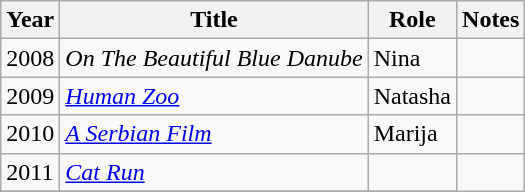<table class="wikitable sortable">
<tr>
<th>Year</th>
<th>Title</th>
<th>Role</th>
<th class="unsortable">Notes</th>
</tr>
<tr>
<td>2008</td>
<td><em>On The Beautiful Blue Danube</em></td>
<td>Nina</td>
<td></td>
</tr>
<tr>
<td>2009</td>
<td><em><a href='#'>Human Zoo</a></em></td>
<td>Natasha</td>
<td></td>
</tr>
<tr>
<td>2010</td>
<td><em><a href='#'>A Serbian Film</a></em></td>
<td>Marija</td>
<td></td>
</tr>
<tr>
<td>2011</td>
<td><em><a href='#'>Cat Run</a></em></td>
<td></td>
</tr>
<tr>
</tr>
</table>
